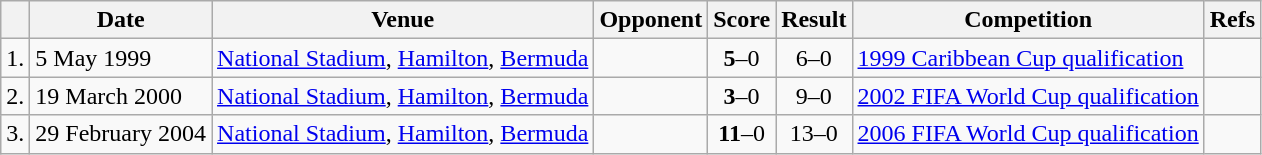<table class="wikitable">
<tr>
<th></th>
<th>Date</th>
<th>Venue</th>
<th>Opponent</th>
<th>Score</th>
<th>Result</th>
<th>Competition</th>
<th>Refs</th>
</tr>
<tr>
<td align="center">1.</td>
<td>5 May 1999</td>
<td><a href='#'>National Stadium</a>, <a href='#'>Hamilton</a>, <a href='#'>Bermuda</a></td>
<td></td>
<td align="center"><strong>5</strong>–0</td>
<td align="center">6–0</td>
<td><a href='#'>1999 Caribbean Cup qualification</a></td>
<td></td>
</tr>
<tr>
<td align="center">2.</td>
<td>19 March 2000</td>
<td><a href='#'>National Stadium</a>, <a href='#'>Hamilton</a>, <a href='#'>Bermuda</a></td>
<td></td>
<td align="center"><strong>3</strong>–0</td>
<td align="center">9–0</td>
<td><a href='#'>2002 FIFA World Cup qualification</a></td>
<td></td>
</tr>
<tr>
<td align="center">3.</td>
<td>29 February 2004</td>
<td><a href='#'>National Stadium</a>, <a href='#'>Hamilton</a>, <a href='#'>Bermuda</a></td>
<td></td>
<td align="center"><strong>11</strong>–0</td>
<td align="center">13–0</td>
<td><a href='#'>2006 FIFA World Cup qualification</a></td>
<td></td>
</tr>
</table>
